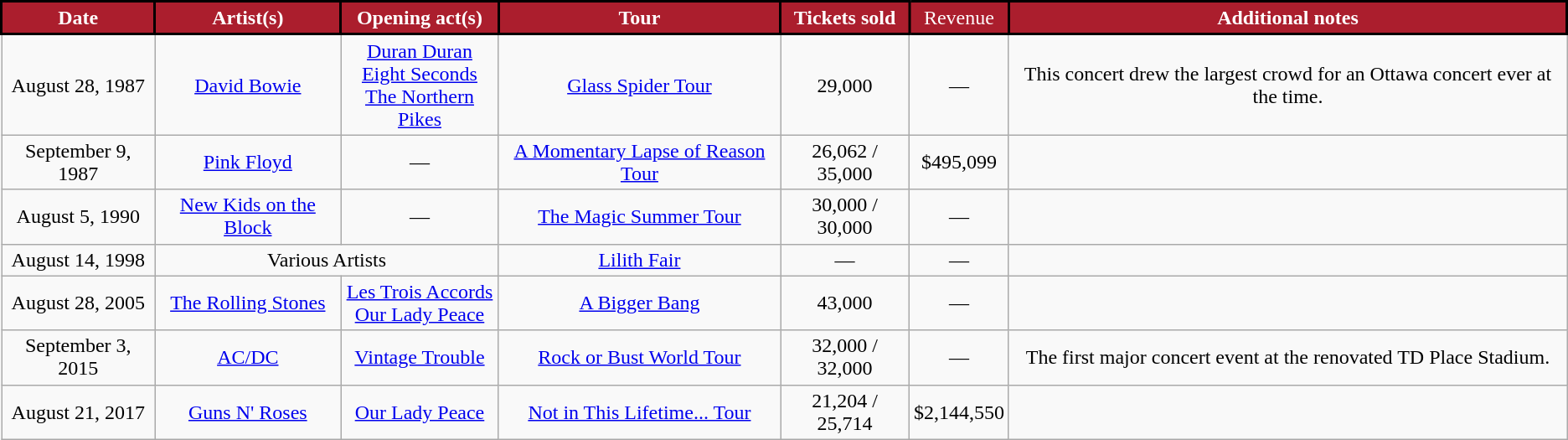<table class="wikitable" style="text-align:center;">
<tr>
<th style="text-align:center; background:#AB1E2D; color:#FFFFFF; border:2px solid #000000;">Date</th>
<th style="text-align:center; background:#AB1E2D; color:#FFFFFF; border:2px solid #000000;">Artist(s)</th>
<th style="text-align:center; background:#AB1E2D; color:#FFFFFF; border:2px solid #000000;">Opening act(s)</th>
<th style="text-align:center; background:#AB1E2D; color:#FFFFFF; border:2px solid #000000;">Tour</th>
<th style="text-align:center; background:#AB1E2D; color:#FFFFFF; border:2px solid #000000;">Tickets sold</th>
<td style="text-align:center; background:#AB1E2D; color:#FFFFFF; border:2px solid #000000;">Revenue</td>
<th style="text-align:center; background:#AB1E2D; color:#FFFFFF; border:2px solid #000000;">Additional notes</th>
</tr>
<tr>
<td>August 28, 1987</td>
<td><a href='#'>David Bowie</a></td>
<td><a href='#'>Duran Duran</a><br><a href='#'>Eight Seconds</a><br><a href='#'>The Northern Pikes</a></td>
<td><a href='#'>Glass Spider Tour</a></td>
<td>29,000</td>
<td>—</td>
<td>This concert drew the largest crowd for an Ottawa concert ever at the time.</td>
</tr>
<tr>
<td>September 9, 1987</td>
<td><a href='#'>Pink Floyd</a></td>
<td>—</td>
<td><a href='#'>A Momentary Lapse of Reason Tour</a></td>
<td>26,062 / 35,000</td>
<td>$495,099</td>
<td></td>
</tr>
<tr>
<td>August 5, 1990</td>
<td><a href='#'>New Kids on the Block</a></td>
<td>—</td>
<td><a href='#'>The Magic Summer Tour</a></td>
<td>30,000 / 30,000</td>
<td>—</td>
<td></td>
</tr>
<tr>
<td>August 14, 1998</td>
<td colspan=2>Various Artists</td>
<td><a href='#'>Lilith Fair</a></td>
<td>—</td>
<td>—</td>
<td></td>
</tr>
<tr>
<td>August 28, 2005</td>
<td><a href='#'>The Rolling Stones</a></td>
<td><a href='#'>Les Trois Accords</a><br><a href='#'>Our Lady Peace</a></td>
<td><a href='#'>A Bigger Bang</a></td>
<td>43,000</td>
<td>—</td>
<td></td>
</tr>
<tr>
<td>September 3, 2015</td>
<td><a href='#'>AC/DC</a></td>
<td><a href='#'>Vintage Trouble</a></td>
<td><a href='#'>Rock or Bust World Tour</a></td>
<td>32,000 / 32,000</td>
<td>—</td>
<td>The first major concert event at the renovated TD Place Stadium.</td>
</tr>
<tr>
<td>August 21, 2017</td>
<td><a href='#'>Guns N' Roses</a></td>
<td><a href='#'>Our Lady Peace</a></td>
<td><a href='#'>Not in This Lifetime... Tour</a></td>
<td>21,204 / 25,714</td>
<td>$2,144,550</td>
<td></td>
</tr>
</table>
